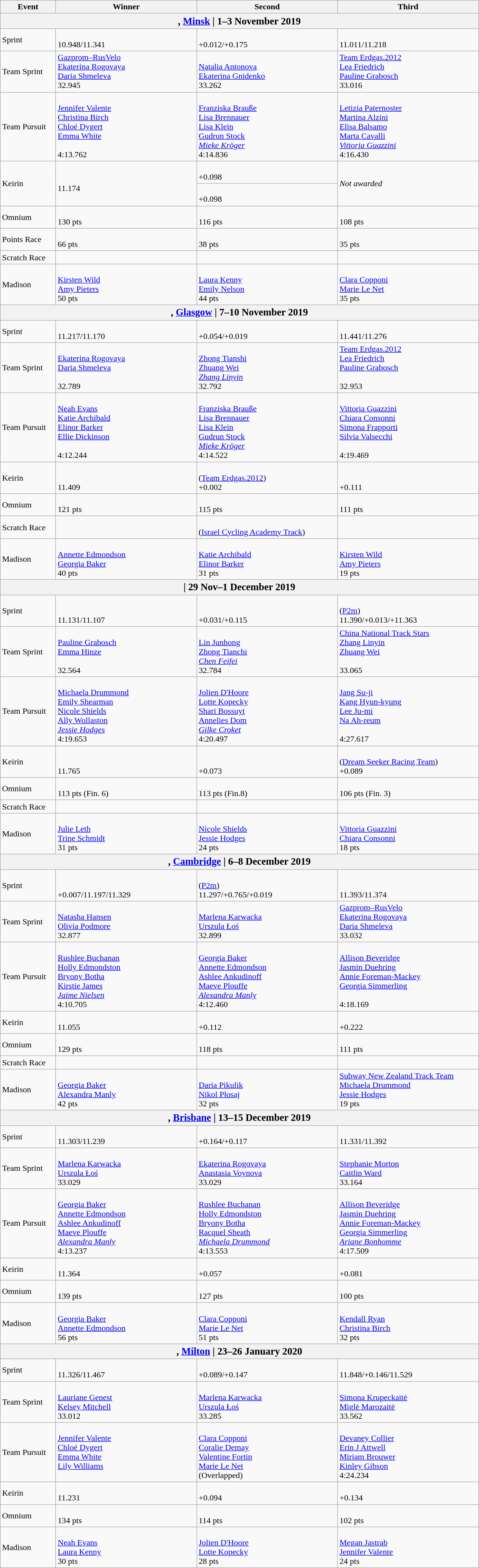<table class="wikitable">
<tr>
<th width=100>Event</th>
<th width=265>Winner</th>
<th width=265>Second</th>
<th width=265>Third</th>
</tr>
<tr>
<th colspan=4><big>, <a href='#'>Minsk</a> | 1–3 November 2019</big></th>
</tr>
<tr>
<td>Sprint<br><em><small></small></em></td>
<td><br>10.948/11.341</td>
<td><br>+0.012/+0.175</td>
<td><br>11.011/11.218</td>
</tr>
<tr>
<td>Team Sprint<br><em><small></small></em></td>
<td><a href='#'>Gazprom–RusVelo</a><br><a href='#'>Ekaterina Rogovaya</a><br><a href='#'>Daria Shmeleva</a><br>32.945</td>
<td><br><a href='#'>Natalia Antonova</a><br><a href='#'>Ekaterina Gnidenko</a><br>33.262</td>
<td><a href='#'>Team Erdgas.2012</a><br><a href='#'>Lea Friedrich</a><br><a href='#'>Pauline Grabosch</a><br>33.016</td>
</tr>
<tr>
<td>Team Pursuit<br><em><small></small></em></td>
<td valign=top><br><a href='#'>Jennifer Valente</a><br><a href='#'>Christina Birch</a><br><a href='#'>Chloé Dygert</a><br><a href='#'>Emma White</a><br><br>4:13.762</td>
<td><br><a href='#'>Franziska Brauße</a><br><a href='#'>Lisa Brennauer</a><br><a href='#'>Lisa Klein</a><br><a href='#'>Gudrun Stock</a><br><em><a href='#'>Mieke Kröger</a></em><br>4:14.836</td>
<td><br><a href='#'>Letizia Paternoster</a><br><a href='#'>Martina Alzini</a><br><a href='#'>Elisa Balsamo</a><br><a href='#'>Marta Cavalli</a><br><em><a href='#'>Vittoria Guazzini</a></em><br>4:16.430</td>
</tr>
<tr>
<td rowspan=2>Keirin<br><em><small></small></em></td>
<td rowspan=2><br>11.174</td>
<td><br>+0.098</td>
<td rowspan=2><em>Not awarded</em></td>
</tr>
<tr>
<td><br>+0.098</td>
</tr>
<tr>
<td>Omnium<br><em><small></small></em></td>
<td><br>130 pts</td>
<td><br>116 pts</td>
<td><br>108 pts</td>
</tr>
<tr>
<td>Points Race<br><em><small></small></em></td>
<td><br>66 pts</td>
<td><br>38 pts</td>
<td><br>35 pts</td>
</tr>
<tr>
<td>Scratch Race<br><em><small></small></em></td>
<td></td>
<td></td>
<td></td>
</tr>
<tr>
<td>Madison<br><em><small></small></em></td>
<td><br><a href='#'>Kirsten Wild</a><br><a href='#'>Amy Pieters</a><br>50 pts</td>
<td><br><a href='#'>Laura Kenny</a><br><a href='#'>Emily Nelson</a><br>44 pts</td>
<td><br><a href='#'>Clara Copponi</a><br><a href='#'>Marie Le Net</a><br>35 pts</td>
</tr>
<tr>
<th colspan=4><big>, <a href='#'>Glasgow</a> | 7–10 November 2019</big></th>
</tr>
<tr>
<td>Sprint<br><em><small></small></em></td>
<td><br>11.217/11.170</td>
<td><br>+0.054/+0.019</td>
<td><br>11.441/11.276</td>
</tr>
<tr>
<td>Team Sprint<br><em><small></small></em></td>
<td valign=top><br><a href='#'>Ekaterina Rogovaya</a><br><a href='#'>Daria Shmeleva</a><br><br>32.789</td>
<td><br><a href='#'>Zhong Tianshi</a><br><a href='#'>Zhuang Wei</a><br><em><a href='#'>Zhang Linyin</a></em><br>32.792</td>
<td valign=top><a href='#'>Team Erdgas.2012</a><br><a href='#'>Lea Friedrich</a><br><a href='#'>Pauline Grabosch</a><br><br>32.953</td>
</tr>
<tr>
<td>Team Pursuit<br><em><small></small></em></td>
<td valign=top><br><a href='#'>Neah Evans</a><br><a href='#'>Katie Archibald</a><br><a href='#'>Elinor Barker</a><br><a href='#'>Ellie Dickinson</a><br><br>4:12.244</td>
<td><br><a href='#'>Franziska Brauße</a><br><a href='#'>Lisa Brennauer</a><br><a href='#'>Lisa Klein</a><br><a href='#'>Gudrun Stock</a><br><em><a href='#'>Mieke Kröger</a></em><br>4:14.522</td>
<td valign=top><br><a href='#'>Vittoria Guazzini</a><br><a href='#'>Chiara Consonni</a><br><a href='#'>Simona Frapporti</a><br><a href='#'>Silvia Valsecchi</a><br><br>4:19.469</td>
</tr>
<tr>
<td>Keirin<br><em><small></small></em></td>
<td valign=top><br><br>11.409</td>
<td><br>(<a href='#'>Team Erdgas.2012</a>)<br>+0.002</td>
<td valign=top><br><br>+0.111</td>
</tr>
<tr>
<td>Omnium<br><em><small></small></em></td>
<td><br>121 pts</td>
<td><br>115 pts</td>
<td><br>111 pts</td>
</tr>
<tr>
<td>Scratch Race<br><em><small></small></em></td>
<td valign=top></td>
<td><br>(<a href='#'>Israel Cycling Academy Track</a>)</td>
<td valign=top></td>
</tr>
<tr>
<td>Madison<br><em><small></small></em></td>
<td><br><a href='#'>Annette Edmondson</a><br><a href='#'>Georgia Baker</a><br>40 pts</td>
<td><br><a href='#'>Katie Archibald</a><br><a href='#'>Elinor Barker</a><br>31 pts</td>
<td><br><a href='#'>Kirsten Wild</a><br><a href='#'>Amy Pieters</a><br>19 pts</td>
</tr>
<tr>
<th colspan=4><big> | 29 Nov–1 December 2019</big></th>
</tr>
<tr>
<td>Sprint<br><em><small></small></em></td>
<td><br><br>11.131/11.107</td>
<td><br><br>+0.031/+0.115</td>
<td><br>(<a href='#'>P2m</a>)<br>11.390/+0.013/+11.363</td>
</tr>
<tr>
<td>Team Sprint<br><em><small></small></em></td>
<td><br><a href='#'>Pauline Grabosch</a><br><a href='#'>Emma Hinze</a><br><br>32.564</td>
<td><br><a href='#'>Lin Junhong</a><br><a href='#'>Zhong Tianchi</a><br><em><a href='#'>Chen Feifei</a></em><br>32.784</td>
<td><a href='#'>China National Track Stars</a><br><a href='#'>Zhang Linyin</a><br><a href='#'>Zhuang Wei</a><br><br>33.065</td>
</tr>
<tr>
<td>Team Pursuit<br><em><small></small></em></td>
<td><br><a href='#'>Michaela Drummond</a><br><a href='#'>Emily Shearman</a><br><a href='#'>Nicole Shields</a><br><a href='#'>Ally Wollaston</a><br><em><a href='#'>Jessie Hodges</a></em><br>4:19.653</td>
<td><br><a href='#'>Jolien D'Hoore</a><br><a href='#'>Lotte Kopecky</a><br><a href='#'>Shari Bossuyt</a><br><a href='#'>Annelies Dom</a><br><em><a href='#'>Gilke Croket</a></em><br>4:20.497</td>
<td><br><a href='#'>Jang Su-ji</a><br><a href='#'>Kang Hyun-kyung</a><br><a href='#'>Lee Ju-mi</a><br><a href='#'>Na Ah-reum</a><br><br>4:27.617</td>
</tr>
<tr>
<td>Keirin<br><em><small></small></em></td>
<td><br><br>11.765</td>
<td><br><br>+0.073</td>
<td><br>(<a href='#'>Dream Seeker Racing Team</a>)<br>+0.089</td>
</tr>
<tr>
<td>Omnium<br><em><small></small></em></td>
<td><br>113 pts (Fin. 6)</td>
<td><br>113 pts (Fin.8)</td>
<td><br>106 pts (Fin. 3)</td>
</tr>
<tr>
<td>Scratch Race<br><em><small></small></em></td>
<td></td>
<td></td>
<td></td>
</tr>
<tr>
<td>Madison<br><em><small></small></em></td>
<td><br><a href='#'>Julie Leth</a><br><a href='#'>Trine Schmidt</a><br>31 pts</td>
<td><br><a href='#'>Nicole Shields</a><br><a href='#'>Jessie Hodges</a><br>24 pts</td>
<td><br><a href='#'>Vittoria Guazzini</a><br><a href='#'>Chiara Consonni</a><br>18 pts</td>
</tr>
<tr>
<th colspan=4><big>, <a href='#'>Cambridge</a> | 6–8 December 2019</big></th>
</tr>
<tr>
<td>Sprint<br><em><small></small></em></td>
<td><br><br>+0.007/11.197/11.329</td>
<td><br>(<a href='#'>P2m</a>)<br>11.297/+0.765/+0.019</td>
<td><br><br>11.393/11.374</td>
</tr>
<tr>
<td>Team Sprint<br><em><small></small></em></td>
<td><br><a href='#'>Natasha Hansen</a><br><a href='#'>Olivia Podmore</a><br>32.877</td>
<td><br><a href='#'>Marlena Karwacka</a><br><a href='#'>Urszula Łoś</a><br>32.899</td>
<td><a href='#'>Gazprom–RusVelo</a><br><a href='#'>Ekaterina Rogovaya</a><br><a href='#'>Daria Shmeleva</a><br>33.032</td>
</tr>
<tr>
<td>Team Pursuit<br><em><small></small></em></td>
<td><br><a href='#'>Rushlee Buchanan</a><br><a href='#'>Holly Edmondston</a><br><a href='#'>Bryony Botha</a><br><a href='#'>Kirstie James</a><br><em><a href='#'>Jaime Nielsen</a></em><br>4:10.705</td>
<td><br><a href='#'>Georgia Baker</a><br><a href='#'>Annette Edmondson</a><br><a href='#'>Ashlee Ankudinoff</a><br><a href='#'>Maeve Plouffe</a><br><em><a href='#'>Alexandra Manly</a></em><br>4:12.460</td>
<td valign=top><br><a href='#'>Allison Beveridge</a><br><a href='#'>Jasmin Duehring</a><br><a href='#'>Annie Foreman-Mackey</a><br><a href='#'>Georgia Simmerling</a><br><br>4:18.169</td>
</tr>
<tr>
<td>Keirin<br><em><small></small></em></td>
<td><br>11.055</td>
<td><br>+0.112</td>
<td><br>+0.222</td>
</tr>
<tr>
<td>Omnium<br><em><small></small></em></td>
<td><br>129 pts</td>
<td><br>118 pts</td>
<td><br>111 pts</td>
</tr>
<tr>
<td>Scratch Race<br><em><small></small></em></td>
<td></td>
<td></td>
<td></td>
</tr>
<tr>
<td>Madison<br><em><small></small></em></td>
<td><br><a href='#'>Georgia Baker</a><br><a href='#'>Alexandra Manly</a><br>42 pts</td>
<td><br><a href='#'>Daria Pikulik</a><br><a href='#'>Nikol Płosaj</a><br>32 pts</td>
<td><a href='#'>Subway New Zealand Track Team</a><br><a href='#'>Michaela Drummond</a><br><a href='#'>Jessie Hodges</a><br>19 pts</td>
</tr>
<tr>
<th colspan=4><big>, <a href='#'>Brisbane</a> | 13–15 December 2019</big></th>
</tr>
<tr>
<td>Sprint<br><em><small></small></em></td>
<td><br>11.303/11.239</td>
<td><br>+0.164/+0.117</td>
<td><br>11.331/11.392</td>
</tr>
<tr>
<td>Team Sprint<br><em><small></small></em></td>
<td><br><a href='#'>Marlena Karwacka</a><br><a href='#'>Urszula Łoś</a><br>33.029</td>
<td><br><a href='#'>Ekaterina Rogovaya</a><br><a href='#'>Anastasia Voynova</a><br>33.029</td>
<td><br><a href='#'>Stephanie Morton</a><br><a href='#'>Caitlin Ward</a><br>33.164</td>
</tr>
<tr>
<td>Team Pursuit<br><em><small></small></em></td>
<td><br><a href='#'>Georgia Baker</a><br><a href='#'>Annette Edmondson</a><br><a href='#'>Ashlee Ankudinoff</a><br><a href='#'>Maeve Plouffe</a><br><em><a href='#'>Alexandra Manly</a></em><br>4:13.237</td>
<td><br><a href='#'>Rushlee Buchanan</a><br><a href='#'>Holly Edmondston</a><br><a href='#'>Bryony Botha</a><br><a href='#'>Racquel Sheath</a><br><em><a href='#'>Michaela Drummond</a></em><br>4:13.553</td>
<td><br><a href='#'>Allison Beveridge</a><br><a href='#'>Jasmin Duehring</a><br><a href='#'>Annie Foreman-Mackey</a><br><a href='#'>Georgia Simmerling</a><br><em><a href='#'>Ariane Bonhomme</a></em><br>4:17.509</td>
</tr>
<tr>
<td>Keirin<br><em><small></small></em></td>
<td><br>11.364</td>
<td><br>+0.057</td>
<td><br>+0.081</td>
</tr>
<tr>
<td>Omnium<br><em><small></small></em></td>
<td><br>139 pts</td>
<td><br>127 pts</td>
<td><br>100 pts</td>
</tr>
<tr>
<td>Madison<br><em><small></small></em></td>
<td><br><a href='#'>Georgia Baker</a><br><a href='#'>Annette Edmondson</a><br>56 pts</td>
<td><br><a href='#'>Clara Copponi</a><br><a href='#'>Marie Le Net</a><br>51 pts</td>
<td><br><a href='#'>Kendall Ryan</a><br><a href='#'>Christina Birch</a><br>32 pts</td>
</tr>
<tr>
<th colspan=4><big>, <a href='#'>Milton</a> | 23–26 January 2020</big></th>
</tr>
<tr>
<td>Sprint<br><em><small></small></em></td>
<td><br>11.326/11.467</td>
<td><br>+0.089/+0.147</td>
<td><br>11.848/+0.146/11.529</td>
</tr>
<tr>
<td>Team Sprint<br><em><small></small></em></td>
<td><br><a href='#'>Lauriane Genest</a><br><a href='#'>Kelsey Mitchell</a><br>33.012</td>
<td><br><a href='#'>Marlena Karwacka</a><br><a href='#'>Urszula Łoś</a><br>33.285</td>
<td><br><a href='#'>Simona Krupeckaitė</a><br><a href='#'>Miglė Marozaitė</a><br>33.562</td>
</tr>
<tr>
<td>Team Pursuit<br><em><small></small></em></td>
<td valign=top><br><a href='#'>Jennifer Valente</a><br><a href='#'>Chloé Dygert</a><br><a href='#'>Emma White</a><br><a href='#'>Lily Williams</a></td>
<td><br><a href='#'>Clara Copponi</a><br><a href='#'>Coralie Demay</a><br><a href='#'>Valentine Fortin</a><br><a href='#'>Marie Le Net</a><br>(Overlapped)</td>
<td><br><a href='#'>Devaney Collier</a><br><a href='#'>Erin J Attwell</a><br><a href='#'>Miriam Brouwer</a><br><a href='#'>Kinley Gibson</a><br>4:24.234</td>
</tr>
<tr>
<td>Keirin<br><em><small></small></em></td>
<td><br>11.231</td>
<td><br>+0.094</td>
<td><br>+0.134</td>
</tr>
<tr>
<td>Omnium<br><em><small></small></em></td>
<td><br>134 pts</td>
<td><br>114 pts</td>
<td><br>102 pts</td>
</tr>
<tr>
<td>Madison<br><em><small></small></em></td>
<td><br><a href='#'>Neah Evans</a><br><a href='#'>Laura Kenny</a><br>30 pts</td>
<td><br><a href='#'>Jolien D'Hoore</a><br><a href='#'>Lotte Kopecky</a><br>28 pts</td>
<td><br><a href='#'>Megan Jastrab</a><br><a href='#'>Jennifer Valente</a><br>24 pts</td>
</tr>
</table>
